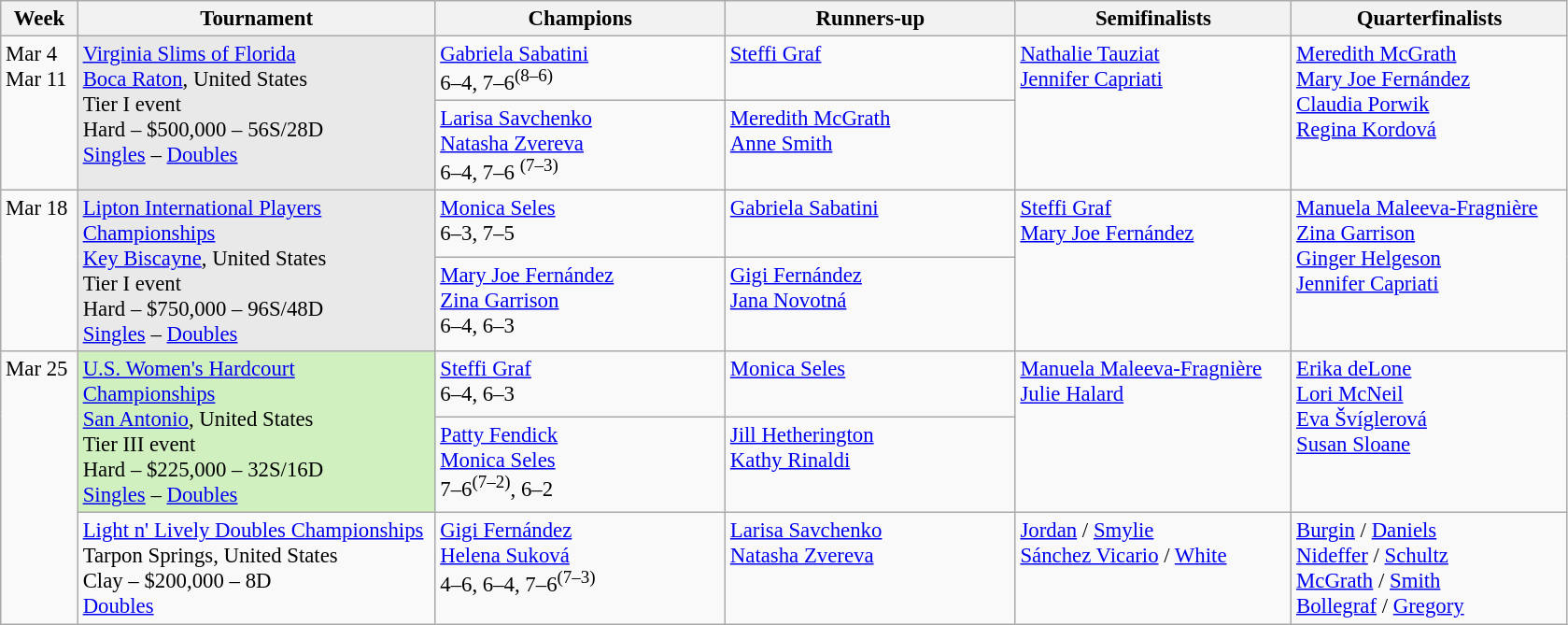<table class=wikitable style=font-size:95%>
<tr>
<th style="width:48px;">Week</th>
<th style="width:248px;">Tournament</th>
<th style="width:200px;">Champions</th>
<th style="width:200px;">Runners-up</th>
<th style="width:190px;">Semifinalists</th>
<th style="width:190px;">Quarterfinalists</th>
</tr>
<tr valign=top>
<td rowspan=2>Mar 4<br>Mar 11</td>
<td rowspan="2" style="background:#E9E9E9;"><a href='#'>Virginia Slims of Florida</a><br> <a href='#'>Boca Raton</a>, United States<br>Tier I event <br> Hard – $500,000 – 56S/28D<br><a href='#'>Singles</a> – <a href='#'>Doubles</a></td>
<td> <a href='#'>Gabriela Sabatini</a><br>6–4, 7–6<sup>(8–6)</sup></td>
<td> <a href='#'>Steffi Graf</a></td>
<td rowspan=2> <a href='#'>Nathalie Tauziat</a> <br>  <a href='#'>Jennifer Capriati</a></td>
<td rowspan=2> <a href='#'>Meredith McGrath</a> <br>  <a href='#'>Mary Joe Fernández</a> <br>  <a href='#'>Claudia Porwik</a> <br>  <a href='#'>Regina Kordová</a></td>
</tr>
<tr valign=top>
<td> <a href='#'>Larisa Savchenko</a> <br>  <a href='#'>Natasha Zvereva</a><br>6–4, 7–6 <sup>(7–3)</sup></td>
<td> <a href='#'>Meredith McGrath</a> <br>  <a href='#'>Anne Smith</a></td>
</tr>
<tr valign=top>
<td rowspan=2>Mar 18</td>
<td rowspan=2 style="background:#E9E9E9;"><a href='#'>Lipton International Players Championships</a><br> <a href='#'>Key Biscayne</a>, United States<br>Tier I event <br> Hard – $750,000 – 96S/48D<br><a href='#'>Singles</a> – <a href='#'>Doubles</a></td>
<td> <a href='#'>Monica Seles</a><br>6–3, 7–5</td>
<td> <a href='#'>Gabriela Sabatini</a></td>
<td rowspan=2> <a href='#'>Steffi Graf</a> <br>  <a href='#'>Mary Joe Fernández</a></td>
<td rowspan=2> <a href='#'>Manuela Maleeva-Fragnière</a> <br>  <a href='#'>Zina Garrison</a> <br>  <a href='#'>Ginger Helgeson</a> <br>  <a href='#'>Jennifer Capriati</a></td>
</tr>
<tr valign=top>
<td> <a href='#'>Mary Joe Fernández</a><br> <a href='#'>Zina Garrison</a><br>6–4, 6–3</td>
<td> <a href='#'>Gigi Fernández</a><br> <a href='#'>Jana Novotná</a></td>
</tr>
<tr valign=top>
<td rowspan=3>Mar 25</td>
<td rowspan="2" bgcolor=#d0f0c0><a href='#'>U.S. Women's Hardcourt Championships</a><br> <a href='#'>San Antonio</a>, United States<br>Tier III event <br> Hard – $225,000 – 32S/16D <br> <a href='#'>Singles</a> – <a href='#'>Doubles</a></td>
<td> <a href='#'>Steffi Graf</a><br>6–4, 6–3</td>
<td> <a href='#'>Monica Seles</a></td>
<td rowspan=2> <a href='#'>Manuela Maleeva-Fragnière</a> <br>  <a href='#'>Julie Halard</a></td>
<td rowspan=2> <a href='#'>Erika deLone</a> <br>  <a href='#'>Lori McNeil</a> <br>  <a href='#'>Eva Švíglerová</a> <br>  <a href='#'>Susan Sloane</a></td>
</tr>
<tr valign=top>
<td> <a href='#'>Patty Fendick</a><br> <a href='#'>Monica Seles</a><br>7–6<sup>(7–2)</sup>, 6–2</td>
<td> <a href='#'>Jill Hetherington</a><br> <a href='#'>Kathy Rinaldi</a></td>
</tr>
<tr valign="top">
<td rowspan=1><a href='#'>Light n' Lively Doubles Championships</a> <br> Tarpon Springs, United States<br>Clay – $200,000 – 8D <br> <a href='#'>Doubles</a></td>
<td> <a href='#'>Gigi Fernández</a><br>  <a href='#'>Helena Suková</a><br> 4–6, 6–4, 7–6<sup>(7–3)</sup></td>
<td> <a href='#'>Larisa Savchenko</a> <br>  <a href='#'>Natasha Zvereva</a></td>
<td rowspan=1> <a href='#'>Jordan</a> /  <a href='#'>Smylie</a><br> <a href='#'>Sánchez Vicario</a> /  <a href='#'>White</a></td>
<td rowspan=1> <a href='#'>Burgin</a> /  <a href='#'>Daniels</a><br> <a href='#'>Nideffer</a> /  <a href='#'>Schultz</a><br> <a href='#'>McGrath</a> /  <a href='#'>Smith</a><br> <a href='#'>Bollegraf</a> /  <a href='#'>Gregory</a></td>
</tr>
</table>
